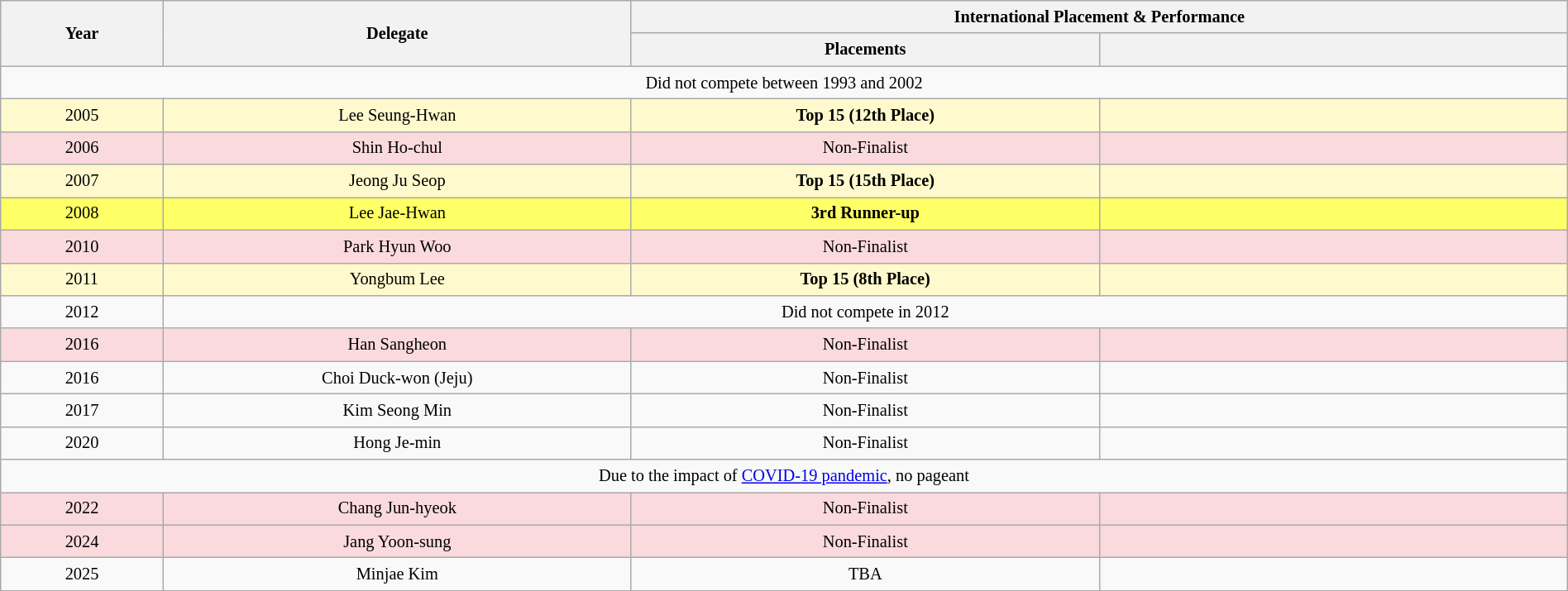<table class="wikitable" style="text-align:center; line-height:20px; font-size:85%; width:100%;">
<tr>
<th rowspan="2"  width=100px>Year</th>
<th rowspan="2"  width=300px>Delegate</th>
<th colspan="2"  width=100px>International Placement & Performance</th>
</tr>
<tr>
<th width=300px>Placements</th>
<th width=300px></th>
</tr>
<tr>
<td colspan=4>Did not compete between 1993 and 2002</td>
</tr>
<tr style="background-color:#FFFACD; ">
<td>2005</td>
<td>Lee Seung-Hwan</td>
<td><strong>Top 15 (12th Place)</strong></td>
<td></td>
</tr>
<tr style="background-color:#FADADD; ">
<td>2006</td>
<td>Shin Ho-chul</td>
<td>Non-Finalist</td>
<td style="background:;"></td>
</tr>
<tr style="background-color:#FFFACD; ">
<td>2007</td>
<td>Jeong Ju Seop</td>
<td><strong>Top 15 (15th Place)</strong></td>
<td style="background:;"></td>
</tr>
<tr style="background-color:#FFFF66; ">
<td>2008</td>
<td>Lee Jae-Hwan</td>
<td><strong>3rd Runner-up</strong></td>
<td></td>
</tr>
<tr style="background-color:#FADADD; ">
<td>2010</td>
<td>Park Hyun Woo</td>
<td>Non-Finalist</td>
<td style="background:;"></td>
</tr>
<tr style="background-color:#FFFACD; ">
<td>2011</td>
<td>Yongbum Lee</td>
<td><strong>Top 15 (8th Place)</strong></td>
<td style="background:;"></td>
</tr>
<tr>
<td>2012</td>
<td colspan=4>Did not compete in 2012</td>
</tr>
<tr style="background-color:#FADADD; ">
<td>2016</td>
<td>Han Sangheon</td>
<td>Non-Finalist</td>
<td style="background:;"></td>
</tr>
<tr>
<td>2016</td>
<td>Choi Duck-won (Jeju)</td>
<td>Non-Finalist</td>
<td></td>
</tr>
<tr>
<td>2017</td>
<td>Kim Seong Min</td>
<td>Non-Finalist</td>
<td></td>
</tr>
<tr>
<td>2020</td>
<td>Hong Je-min</td>
<td>Non-Finalist</td>
<td></td>
</tr>
<tr>
<td colspan=6>Due to the impact of <a href='#'>COVID-19 pandemic</a>, no pageant</td>
</tr>
<tr style="background-color:#FADADD; ">
<td>2022</td>
<td>Chang Jun-hyeok</td>
<td>Non-Finalist</td>
<td style="background:;"></td>
</tr>
<tr style="background-color:#FADADD; ">
<td>2024</td>
<td>Jang Yoon-sung</td>
<td>Non-Finalist</td>
<td style="background:;"></td>
</tr>
<tr>
<td>2025</td>
<td>Minjae Kim</td>
<td>TBA</td>
<td></td>
</tr>
</table>
